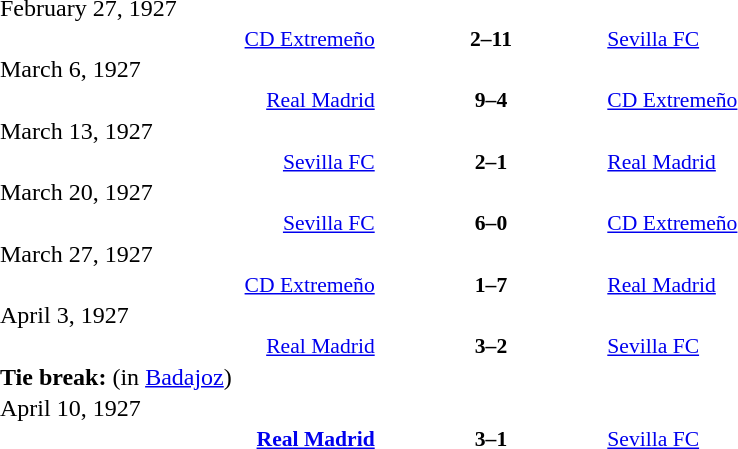<table width=100% cellspacing=1>
<tr>
<th width=20%></th>
<th width=12%></th>
<th width=20%></th>
<th></th>
</tr>
<tr>
<td>February 27, 1927</td>
</tr>
<tr style=font-size:90%>
<td align=right><a href='#'>CD Extremeño</a></td>
<td align=center><strong>2–11</strong></td>
<td align=left><a href='#'>Sevilla FC</a></td>
</tr>
<tr>
<td>March 6, 1927</td>
</tr>
<tr style=font-size:90%>
<td align=right><a href='#'>Real Madrid</a></td>
<td align=center><strong>9–4</strong></td>
<td align=left><a href='#'>CD Extremeño</a></td>
</tr>
<tr>
<td>March 13, 1927</td>
</tr>
<tr style=font-size:90%>
<td align=right><a href='#'>Sevilla FC</a></td>
<td align=center><strong>2–1</strong></td>
<td align=left><a href='#'>Real Madrid</a></td>
</tr>
<tr>
<td>March 20, 1927</td>
</tr>
<tr style=font-size:90%>
<td align=right><a href='#'>Sevilla FC</a></td>
<td align=center><strong>6–0</strong></td>
<td align=left><a href='#'>CD Extremeño</a></td>
</tr>
<tr>
<td>March 27, 1927</td>
</tr>
<tr style=font-size:90%>
<td align=right><a href='#'>CD Extremeño</a></td>
<td align=center><strong>1–7</strong></td>
<td align=left><a href='#'>Real Madrid</a></td>
</tr>
<tr>
<td>April 3, 1927</td>
</tr>
<tr style=font-size:90%>
<td align=right><a href='#'>Real Madrid</a></td>
<td align=center><strong>3–2</strong></td>
<td align=left><a href='#'>Sevilla FC</a></td>
</tr>
<tr>
<td><strong>Tie break:</strong> (in <a href='#'>Badajoz</a>)</td>
</tr>
<tr>
<td>April 10, 1927</td>
</tr>
<tr style=font-size:90%>
<td align=right><strong><a href='#'>Real Madrid</a></strong></td>
<td align=center><strong>3–1</strong></td>
<td align=left><a href='#'>Sevilla FC</a></td>
</tr>
<tr>
</tr>
</table>
